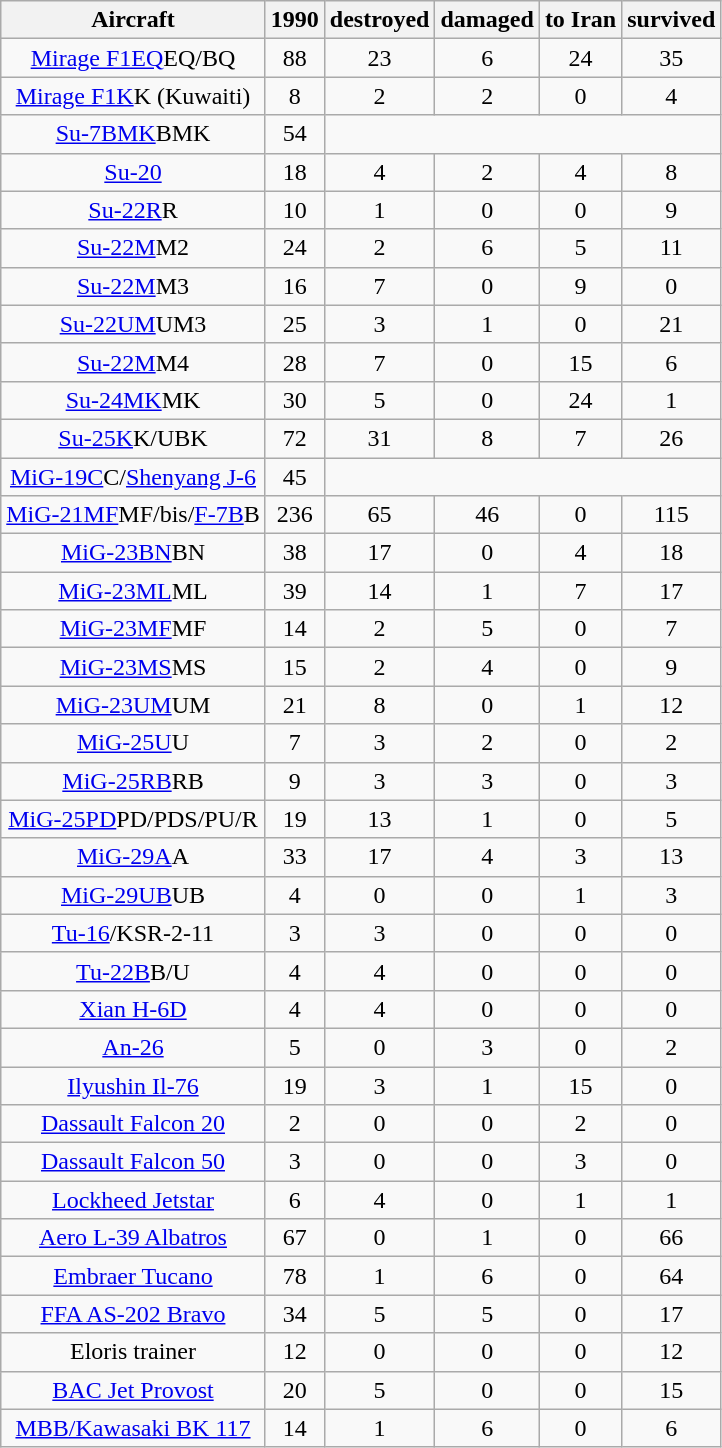<table class="wikitable sortable" style="text-align: center;">
<tr>
<th>Aircraft</th>
<th>1990</th>
<th>destroyed</th>
<th>damaged</th>
<th>to Iran</th>
<th>survived</th>
</tr>
<tr>
<td><a href='#'>Mirage F1EQ</a>EQ/BQ</td>
<td>88</td>
<td>23</td>
<td>6</td>
<td>24</td>
<td>35</td>
</tr>
<tr>
<td><a href='#'>Mirage F1K</a>K (Kuwaiti)</td>
<td>8</td>
<td>2</td>
<td>2</td>
<td>0</td>
<td>4</td>
</tr>
<tr>
<td><a href='#'>Su-7BMK</a>BMK</td>
<td>54</td>
</tr>
<tr>
<td><a href='#'>Su-20</a></td>
<td>18</td>
<td>4</td>
<td>2</td>
<td>4</td>
<td>8</td>
</tr>
<tr>
<td><a href='#'>Su-22R</a>R</td>
<td>10</td>
<td>1</td>
<td>0</td>
<td>0</td>
<td>9</td>
</tr>
<tr>
<td><a href='#'>Su-22M</a>M2</td>
<td>24</td>
<td>2</td>
<td>6</td>
<td>5</td>
<td>11</td>
</tr>
<tr>
<td><a href='#'>Su-22M</a>M3</td>
<td>16</td>
<td>7</td>
<td>0</td>
<td>9</td>
<td>0</td>
</tr>
<tr>
<td><a href='#'>Su-22UM</a>UM3</td>
<td>25</td>
<td>3</td>
<td>1</td>
<td>0</td>
<td>21</td>
</tr>
<tr>
<td><a href='#'>Su-22M</a>M4</td>
<td>28</td>
<td>7</td>
<td>0</td>
<td>15</td>
<td>6</td>
</tr>
<tr>
<td><a href='#'>Su-24MK</a>MK</td>
<td>30</td>
<td>5</td>
<td>0</td>
<td>24</td>
<td>1</td>
</tr>
<tr>
<td><a href='#'>Su-25K</a>K/UBK</td>
<td>72</td>
<td>31</td>
<td>8</td>
<td>7</td>
<td>26</td>
</tr>
<tr>
<td><a href='#'>MiG-19C</a>C/<a href='#'>Shenyang J-6</a></td>
<td>45</td>
</tr>
<tr>
<td><a href='#'>MiG-21MF</a>MF/bis/<a href='#'>F-7B</a>B</td>
<td>236</td>
<td>65</td>
<td>46</td>
<td>0</td>
<td>115</td>
</tr>
<tr>
<td><a href='#'>MiG-23BN</a>BN</td>
<td>38</td>
<td>17</td>
<td>0</td>
<td>4</td>
<td>18</td>
</tr>
<tr>
<td><a href='#'>MiG-23ML</a>ML</td>
<td>39</td>
<td>14</td>
<td>1</td>
<td>7</td>
<td>17</td>
</tr>
<tr>
<td><a href='#'>MiG-23MF</a>MF</td>
<td>14</td>
<td>2</td>
<td>5</td>
<td>0</td>
<td>7</td>
</tr>
<tr>
<td><a href='#'>MiG-23MS</a>MS</td>
<td>15</td>
<td>2</td>
<td>4</td>
<td>0</td>
<td>9</td>
</tr>
<tr>
<td><a href='#'>MiG-23UM</a>UM</td>
<td>21</td>
<td>8</td>
<td>0</td>
<td>1</td>
<td>12</td>
</tr>
<tr>
<td><a href='#'>MiG-25U</a>U</td>
<td>7</td>
<td>3</td>
<td>2</td>
<td>0</td>
<td>2</td>
</tr>
<tr>
<td><a href='#'>MiG-25RB</a>RB</td>
<td>9</td>
<td>3</td>
<td>3</td>
<td>0</td>
<td>3</td>
</tr>
<tr>
<td><a href='#'>MiG-25PD</a>PD/PDS/PU/R</td>
<td>19</td>
<td>13</td>
<td>1</td>
<td>0</td>
<td>5</td>
</tr>
<tr>
<td><a href='#'>MiG-29A</a>A</td>
<td>33</td>
<td>17</td>
<td>4</td>
<td>3</td>
<td>13</td>
</tr>
<tr>
<td><a href='#'>MiG-29UB</a>UB</td>
<td>4</td>
<td>0</td>
<td>0</td>
<td>1</td>
<td>3</td>
</tr>
<tr>
<td><a href='#'>Tu-16</a>/KSR-2-11</td>
<td>3</td>
<td>3</td>
<td>0</td>
<td>0</td>
<td>0</td>
</tr>
<tr>
<td><a href='#'>Tu-22B</a>B/U</td>
<td>4</td>
<td>4</td>
<td>0</td>
<td>0</td>
<td>0</td>
</tr>
<tr>
<td><a href='#'>Xian H-6D</a></td>
<td>4</td>
<td>4</td>
<td>0</td>
<td>0</td>
<td>0</td>
</tr>
<tr>
<td><a href='#'>An-26</a></td>
<td>5</td>
<td>0</td>
<td>3</td>
<td>0</td>
<td>2</td>
</tr>
<tr>
<td><a href='#'>Ilyushin Il-76</a></td>
<td>19</td>
<td>3</td>
<td>1</td>
<td>15</td>
<td>0</td>
</tr>
<tr>
<td><a href='#'>Dassault Falcon 20</a></td>
<td>2</td>
<td>0</td>
<td>0</td>
<td>2</td>
<td>0</td>
</tr>
<tr>
<td><a href='#'>Dassault Falcon 50</a></td>
<td>3</td>
<td>0</td>
<td>0</td>
<td>3</td>
<td>0</td>
</tr>
<tr>
<td><a href='#'>Lockheed Jetstar</a></td>
<td>6</td>
<td>4</td>
<td>0</td>
<td>1</td>
<td>1</td>
</tr>
<tr>
<td><a href='#'>Aero L-39 Albatros</a></td>
<td>67</td>
<td>0</td>
<td>1</td>
<td>0</td>
<td>66</td>
</tr>
<tr>
<td><a href='#'>Embraer Tucano</a></td>
<td>78</td>
<td>1</td>
<td>6</td>
<td>0</td>
<td>64</td>
</tr>
<tr>
<td><a href='#'>FFA AS-202 Bravo</a></td>
<td>34</td>
<td>5</td>
<td>5</td>
<td>0</td>
<td>17</td>
</tr>
<tr>
<td>Eloris trainer</td>
<td>12</td>
<td>0</td>
<td>0</td>
<td>0</td>
<td>12</td>
</tr>
<tr>
<td><a href='#'>BAC Jet Provost</a></td>
<td>20</td>
<td>5</td>
<td>0</td>
<td>0</td>
<td>15</td>
</tr>
<tr>
<td><a href='#'>MBB/Kawasaki BK 117</a></td>
<td>14</td>
<td>1</td>
<td>6</td>
<td>0</td>
<td>6</td>
</tr>
</table>
